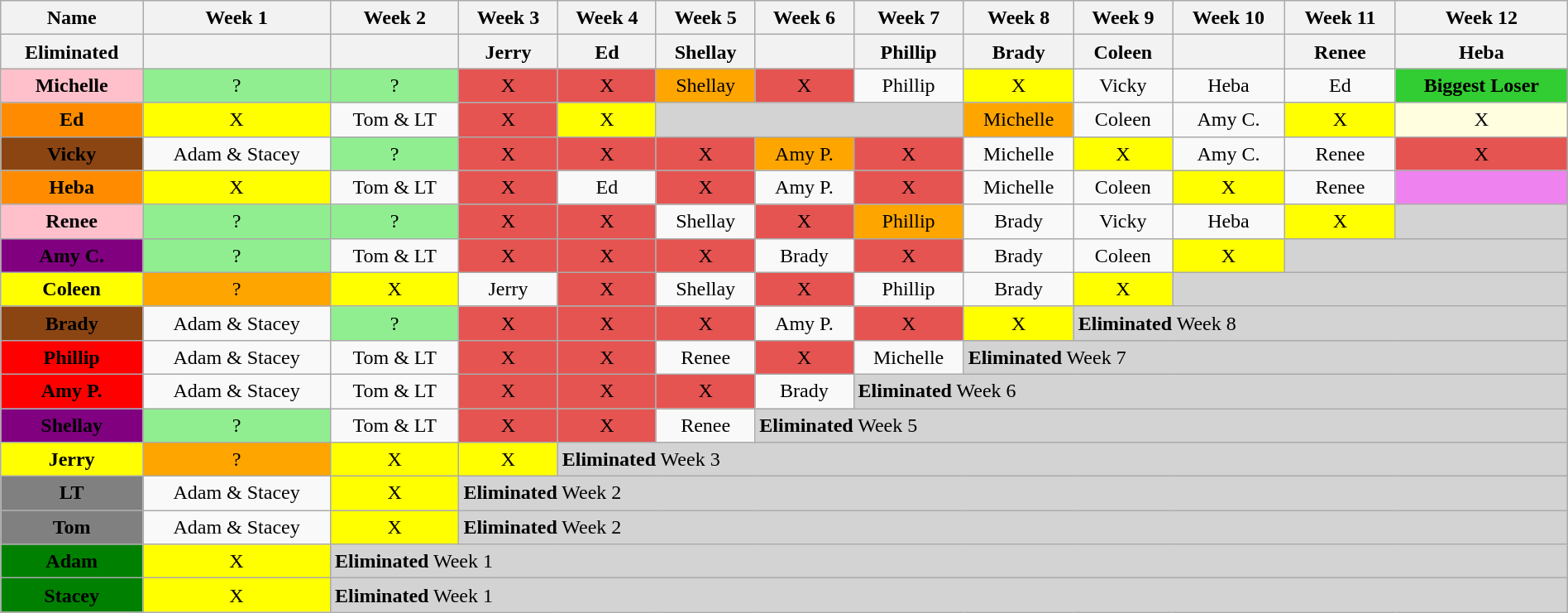<table class="wikitable" style="text-align:center; width: 100%; font-size:100%; line-height:20px;">
<tr>
<th>Name</th>
<th>Week 1</th>
<th>Week 2</th>
<th>Week 3</th>
<th>Week 4</th>
<th>Week 5</th>
<th>Week 6</th>
<th>Week 7</th>
<th>Week 8</th>
<th>Week 9</th>
<th>Week 10</th>
<th>Week 11</th>
<th>Week 12</th>
</tr>
<tr>
<th>Eliminated</th>
<th></th>
<th></th>
<th>Jerry</th>
<th>Ed</th>
<th>Shellay</th>
<th></th>
<th>Phillip</th>
<th>Brady</th>
<th>Coleen</th>
<th></th>
<th>Renee</th>
<th>Heba</th>
</tr>
<tr>
<td bgcolor="pink"><strong>Michelle</strong></td>
<td bgcolor="lightgreen">?</td>
<td bgcolor="lightgreen">?</td>
<td bgcolor="#E55451">X</td>
<td bgcolor="#E55451">X</td>
<td bgcolor="orange">Shellay</td>
<td bgcolor="#E55451">X</td>
<td>Phillip</td>
<td bgcolor="yellow">X</td>
<td>Vicky</td>
<td>Heba</td>
<td>Ed</td>
<td bgcolor="limegreen"><strong>Biggest Loser</strong></td>
</tr>
<tr>
<td bgcolor="darkorange"><strong>Ed</strong></td>
<td bgcolor="yellow">X</td>
<td>Tom & LT</td>
<td bgcolor="#E55451">X</td>
<td bgcolor="yellow">X</td>
<td bgcolor="lightgrey" colspan=3 align="left"></td>
<td bgcolor="orange">Michelle</td>
<td>Coleen</td>
<td>Amy C.</td>
<td bgcolor="yellow">X</td>
<td bgcolor="lightyellow">X</td>
</tr>
<tr>
<td bgcolor="saddlebrown"><span><strong>Vicky</strong></span></td>
<td>Adam & Stacey</td>
<td bgcolor="lightgreen">?</td>
<td bgcolor="#E55451">X</td>
<td bgcolor="#E55451">X</td>
<td bgcolor="#E55451">X</td>
<td bgcolor="orange">Amy P.</td>
<td bgcolor="#E55451">X</td>
<td>Michelle</td>
<td bgcolor="yellow">X</td>
<td>Amy C.</td>
<td>Renee</td>
<td bgcolor="#E55451">X</td>
</tr>
<tr>
<td bgcolor="darkorange"><strong>Heba</strong></td>
<td bgcolor="yellow">X</td>
<td>Tom & LT</td>
<td bgcolor="#E55451">X</td>
<td>Ed</td>
<td bgcolor="#E55451">X</td>
<td>Amy P.</td>
<td bgcolor="#E55451">X</td>
<td>Michelle</td>
<td>Coleen</td>
<td bgcolor="yellow">X</td>
<td>Renee</td>
<td bgcolor="violet"></td>
</tr>
<tr>
<td bgcolor="pink"><strong>Renee</strong></td>
<td bgcolor="lightgreen">?</td>
<td bgcolor="lightgreen">?</td>
<td bgcolor="#E55451">X</td>
<td bgcolor="#E55451">X</td>
<td>Shellay</td>
<td bgcolor="#E55451">X</td>
<td bgcolor="orange">Phillip</td>
<td>Brady</td>
<td>Vicky</td>
<td>Heba</td>
<td bgcolor="yellow">X</td>
<td bgcolor="lightgrey" align="left"></td>
</tr>
<tr>
<td bgcolor="purple"><span><strong>Amy C.</strong></span></td>
<td bgcolor="lightgreen">?</td>
<td>Tom & LT</td>
<td bgcolor="#E55451">X</td>
<td bgcolor="#E55451">X</td>
<td bgcolor="#E55451">X</td>
<td>Brady</td>
<td bgcolor="#E55451">X</td>
<td>Brady</td>
<td>Coleen</td>
<td bgcolor="yellow">X</td>
<td bgcolor="lightgrey" colspan=2 align="left"></td>
</tr>
<tr>
<td bgcolor="yellow"><strong>Coleen</strong></td>
<td bgcolor="orange">?</td>
<td bgcolor="yellow">X</td>
<td>Jerry</td>
<td bgcolor="#E55451">X</td>
<td>Shellay</td>
<td bgcolor="#E55451">X</td>
<td>Phillip</td>
<td>Brady</td>
<td bgcolor="yellow">X</td>
<td bgcolor="lightgrey" colspan=3 align="left"></td>
</tr>
<tr>
<td bgcolor="saddlebrown"><span><strong>Brady</strong></span></td>
<td>Adam & Stacey</td>
<td bgcolor="lightgreen">?</td>
<td bgcolor="#E55451">X</td>
<td bgcolor="#E55451">X</td>
<td bgcolor="#E55451">X</td>
<td>Amy P.</td>
<td bgcolor="#E55451">X</td>
<td bgcolor="yellow">X</td>
<td bgcolor="lightgrey" colspan=4 align="left"><strong>Eliminated</strong> Week 8</td>
</tr>
<tr>
<td bgcolor="red"><span><strong>Phillip</strong></span></td>
<td>Adam & Stacey</td>
<td>Tom & LT</td>
<td bgcolor="#E55451">X</td>
<td bgcolor="#E55451">X</td>
<td>Renee</td>
<td bgcolor="#E55451">X</td>
<td>Michelle</td>
<td bgcolor="lightgrey" colspan=5 align="left"><strong>Eliminated</strong> Week 7</td>
</tr>
<tr>
<td bgcolor="red"><span><strong>Amy P.</strong></span></td>
<td>Adam & Stacey</td>
<td>Tom & LT</td>
<td bgcolor="#E55451">X</td>
<td bgcolor="#E55451">X</td>
<td bgcolor="#E55451">X</td>
<td>Brady</td>
<td bgcolor="lightgrey" colspan=6 align="left"><strong>Eliminated</strong> Week 6</td>
</tr>
<tr>
<td bgcolor="purple"><span><strong>Shellay</strong></span></td>
<td bgcolor="lightgreen">?</td>
<td>Tom & LT</td>
<td bgcolor="#E55451">X</td>
<td bgcolor="#E55451">X</td>
<td>Renee</td>
<td bgcolor="lightgrey" colspan=7 align="left"><strong>Eliminated</strong> Week 5</td>
</tr>
<tr>
<td bgcolor="yellow"><strong>Jerry</strong></td>
<td bgcolor="orange">?</td>
<td bgcolor="yellow">X</td>
<td bgcolor="yellow">X</td>
<td bgcolor="lightgrey" colspan=9 align="left"><strong>Eliminated</strong> Week 3</td>
</tr>
<tr>
<td bgcolor="gray"><strong>LT</strong></td>
<td>Adam & Stacey</td>
<td bgcolor="yellow">X</td>
<td bgcolor="lightgrey" colspan=10 align="left"><strong>Eliminated</strong> Week 2</td>
</tr>
<tr>
<td bgcolor="gray"><strong>Tom</strong></td>
<td>Adam & Stacey</td>
<td bgcolor="yellow">X</td>
<td bgcolor="lightgrey" colspan=10 align="left"><strong>Eliminated</strong> Week 2</td>
</tr>
<tr>
<td bgcolor="green"><span><strong>Adam</strong></span></td>
<td bgcolor="yellow">X</td>
<td bgcolor="lightgrey" colspan=11 align="left"><strong>Eliminated</strong> Week 1</td>
</tr>
<tr>
<td bgcolor="green"><span><strong>Stacey</strong></span></td>
<td bgcolor="yellow">X</td>
<td bgcolor="lightgrey" colspan=11 align="left"><strong>Eliminated</strong> Week 1</td>
</tr>
</table>
